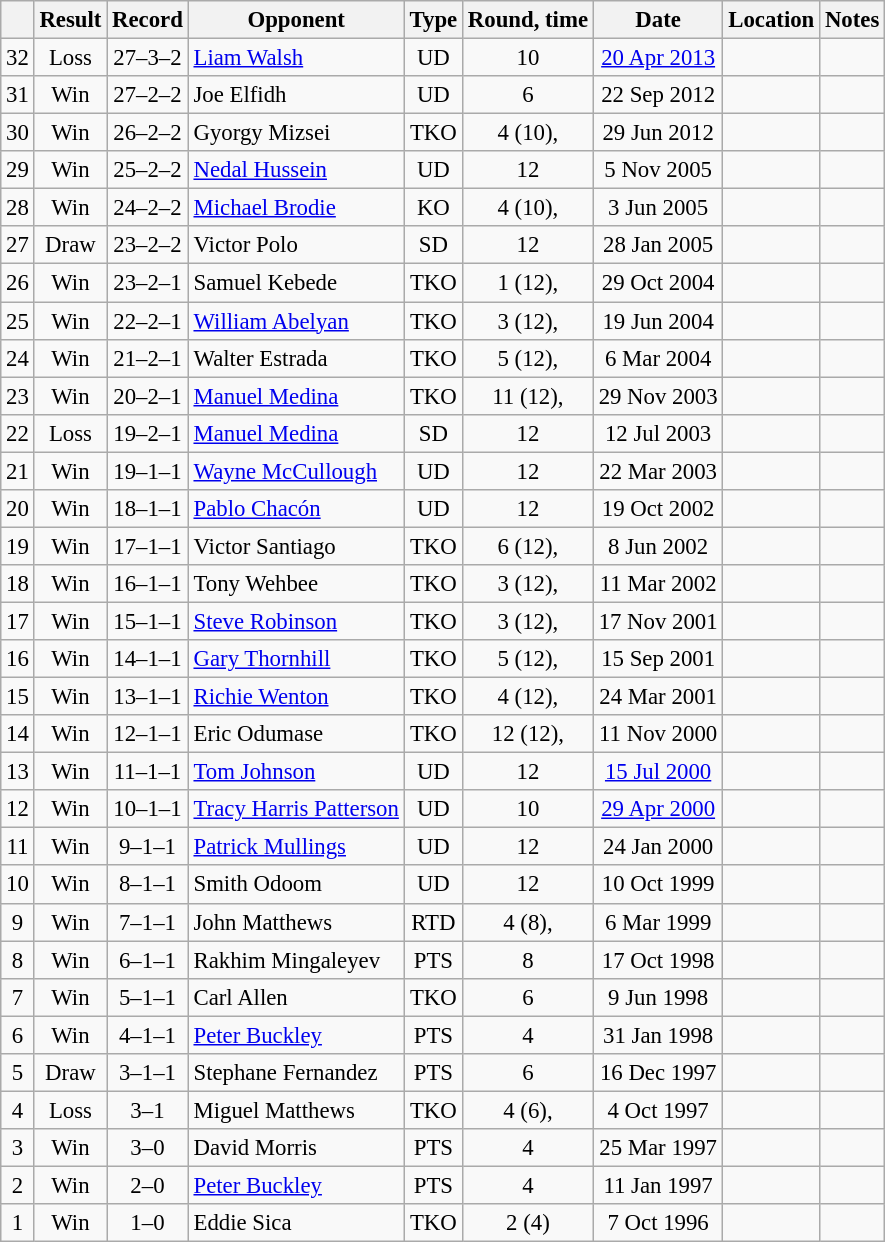<table class="wikitable" style="text-align:center; font-size:95%">
<tr>
<th></th>
<th>Result</th>
<th>Record</th>
<th>Opponent</th>
<th>Type</th>
<th>Round, time</th>
<th>Date</th>
<th>Location</th>
<th>Notes</th>
</tr>
<tr>
<td>32</td>
<td>Loss</td>
<td>27–3–2</td>
<td align=left><a href='#'>Liam Walsh</a></td>
<td>UD</td>
<td>10</td>
<td><a href='#'>20 Apr 2013</a></td>
<td align=left></td>
<td align=left></td>
</tr>
<tr>
<td>31</td>
<td>Win</td>
<td>27–2–2</td>
<td align=left>Joe Elfidh</td>
<td>UD</td>
<td>6</td>
<td>22 Sep 2012</td>
<td align=left></td>
<td align=left></td>
</tr>
<tr>
<td>30</td>
<td>Win</td>
<td>26–2–2</td>
<td align=left>Gyorgy Mizsei</td>
<td>TKO</td>
<td>4 (10), </td>
<td>29 Jun 2012</td>
<td align=left></td>
<td align=left></td>
</tr>
<tr>
<td>29</td>
<td>Win</td>
<td>25–2–2</td>
<td align=left><a href='#'>Nedal Hussein</a></td>
<td>UD</td>
<td>12</td>
<td>5 Nov 2005</td>
<td align=left></td>
<td align=left></td>
</tr>
<tr>
<td>28</td>
<td>Win</td>
<td>24–2–2</td>
<td align=left><a href='#'>Michael Brodie</a></td>
<td>KO</td>
<td>4 (10), </td>
<td>3 Jun 2005</td>
<td align=left></td>
<td align=left></td>
</tr>
<tr>
<td>27</td>
<td>Draw</td>
<td>23–2–2</td>
<td align=left>Victor Polo</td>
<td>SD</td>
<td>12</td>
<td>28 Jan 2005</td>
<td align=left></td>
<td align=left></td>
</tr>
<tr>
<td>26</td>
<td>Win</td>
<td>23–2–1</td>
<td align=left>Samuel Kebede</td>
<td>TKO</td>
<td>1 (12), </td>
<td>29 Oct 2004</td>
<td align=left></td>
<td align=left></td>
</tr>
<tr>
<td>25</td>
<td>Win</td>
<td>22–2–1</td>
<td align=left><a href='#'>William Abelyan</a></td>
<td>TKO</td>
<td>3 (12), </td>
<td>19 Jun 2004</td>
<td align=left></td>
<td align=left></td>
</tr>
<tr>
<td>24</td>
<td>Win</td>
<td>21–2–1</td>
<td align=left>Walter Estrada</td>
<td>TKO</td>
<td>5 (12), </td>
<td>6 Mar 2004</td>
<td align=left></td>
<td align=left></td>
</tr>
<tr>
<td>23</td>
<td>Win</td>
<td>20–2–1</td>
<td align=left><a href='#'>Manuel Medina</a></td>
<td>TKO</td>
<td>11 (12), </td>
<td>29 Nov 2003</td>
<td align=left></td>
<td align=left></td>
</tr>
<tr>
<td>22</td>
<td>Loss</td>
<td>19–2–1</td>
<td align=left><a href='#'>Manuel Medina</a></td>
<td>SD</td>
<td>12</td>
<td>12 Jul 2003</td>
<td align=left></td>
<td align=left></td>
</tr>
<tr>
<td>21</td>
<td>Win</td>
<td>19–1–1</td>
<td align=left><a href='#'>Wayne McCullough</a></td>
<td>UD</td>
<td>12</td>
<td>22 Mar 2003</td>
<td align=left></td>
<td align=left></td>
</tr>
<tr>
<td>20</td>
<td>Win</td>
<td>18–1–1</td>
<td align=left><a href='#'>Pablo Chacón</a></td>
<td>UD</td>
<td>12</td>
<td>19 Oct 2002</td>
<td align=left></td>
<td align=left></td>
</tr>
<tr>
<td>19</td>
<td>Win</td>
<td>17–1–1</td>
<td align=left>Victor Santiago</td>
<td>TKO</td>
<td>6 (12), </td>
<td>8 Jun 2002</td>
<td align=left></td>
<td align=left></td>
</tr>
<tr>
<td>18</td>
<td>Win</td>
<td>16–1–1</td>
<td align=left>Tony Wehbee</td>
<td>TKO</td>
<td>3 (12), </td>
<td>11 Mar 2002</td>
<td align=left></td>
<td align=left></td>
</tr>
<tr>
<td>17</td>
<td>Win</td>
<td>15–1–1</td>
<td align=left><a href='#'>Steve Robinson</a></td>
<td>TKO</td>
<td>3 (12), </td>
<td>17 Nov 2001</td>
<td align=left></td>
<td align=left></td>
</tr>
<tr>
<td>16</td>
<td>Win</td>
<td>14–1–1</td>
<td align=left><a href='#'>Gary Thornhill</a></td>
<td>TKO</td>
<td>5 (12), </td>
<td>15 Sep 2001</td>
<td align=left></td>
<td align=left></td>
</tr>
<tr>
<td>15</td>
<td>Win</td>
<td>13–1–1</td>
<td align=left><a href='#'>Richie Wenton</a></td>
<td>TKO</td>
<td>4 (12), </td>
<td>24 Mar 2001</td>
<td align=left></td>
<td align=left></td>
</tr>
<tr>
<td>14</td>
<td>Win</td>
<td>12–1–1</td>
<td align=left>Eric Odumase</td>
<td>TKO</td>
<td>12 (12), </td>
<td>11 Nov 2000</td>
<td align=left></td>
<td align=left></td>
</tr>
<tr>
<td>13</td>
<td>Win</td>
<td>11–1–1</td>
<td align=left><a href='#'>Tom Johnson</a></td>
<td>UD</td>
<td>12</td>
<td><a href='#'>15 Jul 2000</a></td>
<td align=left></td>
<td align=left></td>
</tr>
<tr>
<td>12</td>
<td>Win</td>
<td>10–1–1</td>
<td align=left><a href='#'>Tracy Harris Patterson</a></td>
<td>UD</td>
<td>10</td>
<td><a href='#'>29 Apr 2000</a></td>
<td align=left></td>
<td align=left></td>
</tr>
<tr>
<td>11</td>
<td>Win</td>
<td>9–1–1</td>
<td align=left><a href='#'>Patrick Mullings</a></td>
<td>UD</td>
<td>12</td>
<td>24 Jan 2000</td>
<td align=left></td>
<td align=left></td>
</tr>
<tr>
<td>10</td>
<td>Win</td>
<td>8–1–1</td>
<td align=left>Smith Odoom</td>
<td>UD</td>
<td>12</td>
<td>10 Oct 1999</td>
<td align=left></td>
<td align=left></td>
</tr>
<tr>
<td>9</td>
<td>Win</td>
<td>7–1–1</td>
<td align=left>John Matthews</td>
<td>RTD</td>
<td>4 (8), </td>
<td>6 Mar 1999</td>
<td align=left></td>
<td align=left></td>
</tr>
<tr>
<td>8</td>
<td>Win</td>
<td>6–1–1</td>
<td align=left>Rakhim Mingaleyev</td>
<td>PTS</td>
<td>8</td>
<td>17 Oct 1998</td>
<td align=left></td>
<td align=left></td>
</tr>
<tr>
<td>7</td>
<td>Win</td>
<td>5–1–1</td>
<td align=left>Carl Allen</td>
<td>TKO</td>
<td>6</td>
<td>9 Jun 1998</td>
<td align=left></td>
<td align=left></td>
</tr>
<tr>
<td>6</td>
<td>Win</td>
<td>4–1–1</td>
<td align=left><a href='#'>Peter Buckley</a></td>
<td>PTS</td>
<td>4</td>
<td>31 Jan 1998</td>
<td align=left></td>
<td align=left></td>
</tr>
<tr>
<td>5</td>
<td>Draw</td>
<td>3–1–1</td>
<td align=left>Stephane Fernandez</td>
<td>PTS</td>
<td>6</td>
<td>16 Dec 1997</td>
<td align=left></td>
<td align=left></td>
</tr>
<tr>
<td>4</td>
<td>Loss</td>
<td>3–1</td>
<td align=left>Miguel Matthews</td>
<td>TKO</td>
<td>4 (6), </td>
<td>4 Oct 1997</td>
<td align=left></td>
<td align=left></td>
</tr>
<tr>
<td>3</td>
<td>Win</td>
<td>3–0</td>
<td align=left>David Morris</td>
<td>PTS</td>
<td>4</td>
<td>25 Mar 1997</td>
<td align=left></td>
<td align=left></td>
</tr>
<tr>
<td>2</td>
<td>Win</td>
<td>2–0</td>
<td align=left><a href='#'>Peter Buckley</a></td>
<td>PTS</td>
<td>4</td>
<td>11 Jan 1997</td>
<td align=left></td>
<td align=left></td>
</tr>
<tr>
<td>1</td>
<td>Win</td>
<td>1–0</td>
<td align=left>Eddie Sica</td>
<td>TKO</td>
<td>2 (4)</td>
<td>7 Oct 1996</td>
<td align=left></td>
<td align=left></td>
</tr>
</table>
